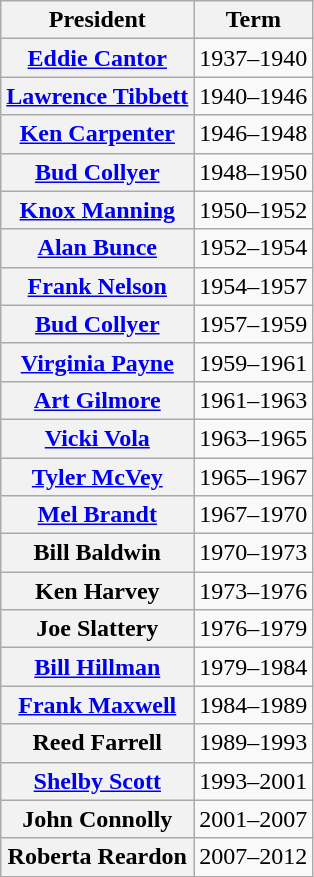<table class="wikitable plainrowheaders">
<tr>
<th scope="col">President</th>
<th scope="col">Term</th>
</tr>
<tr>
<th scope="row"><a href='#'>Eddie Cantor</a></th>
<td>1937–1940</td>
</tr>
<tr>
<th scope="row"><a href='#'>Lawrence Tibbett</a></th>
<td>1940–1946</td>
</tr>
<tr>
<th scope="row"><a href='#'>Ken Carpenter</a></th>
<td>1946–1948</td>
</tr>
<tr>
<th scope="row"><a href='#'>Bud Collyer</a></th>
<td>1948–1950</td>
</tr>
<tr>
<th scope="row"><a href='#'>Knox Manning</a></th>
<td>1950–1952</td>
</tr>
<tr>
<th scope="row"><a href='#'>Alan Bunce</a></th>
<td>1952–1954</td>
</tr>
<tr>
<th scope="row"><a href='#'>Frank Nelson</a></th>
<td>1954–1957</td>
</tr>
<tr>
<th scope="row"><a href='#'>Bud Collyer</a></th>
<td>1957–1959</td>
</tr>
<tr>
<th scope="row"><a href='#'>Virginia Payne</a></th>
<td>1959–1961</td>
</tr>
<tr>
<th scope="row"><a href='#'>Art Gilmore</a></th>
<td>1961–1963</td>
</tr>
<tr>
<th scope="row"><a href='#'>Vicki Vola</a></th>
<td>1963–1965</td>
</tr>
<tr>
<th scope="row"><a href='#'>Tyler McVey</a></th>
<td>1965–1967</td>
</tr>
<tr>
<th scope="row"><a href='#'>Mel Brandt</a></th>
<td>1967–1970</td>
</tr>
<tr>
<th scope="row">Bill Baldwin</th>
<td>1970–1973</td>
</tr>
<tr>
<th scope="row">Ken Harvey</th>
<td>1973–1976</td>
</tr>
<tr>
<th scope="row">Joe Slattery</th>
<td>1976–1979</td>
</tr>
<tr>
<th scope="row"><a href='#'>Bill Hillman</a></th>
<td>1979–1984</td>
</tr>
<tr>
<th scope="row"><a href='#'>Frank Maxwell</a></th>
<td>1984–1989</td>
</tr>
<tr>
<th scope="row">Reed Farrell</th>
<td>1989–1993</td>
</tr>
<tr>
<th scope="row"><a href='#'>Shelby Scott</a></th>
<td>1993–2001</td>
</tr>
<tr>
<th scope="row">John Connolly</th>
<td>2001–2007</td>
</tr>
<tr>
<th scope="row">Roberta Reardon</th>
<td>2007–2012</td>
</tr>
</table>
